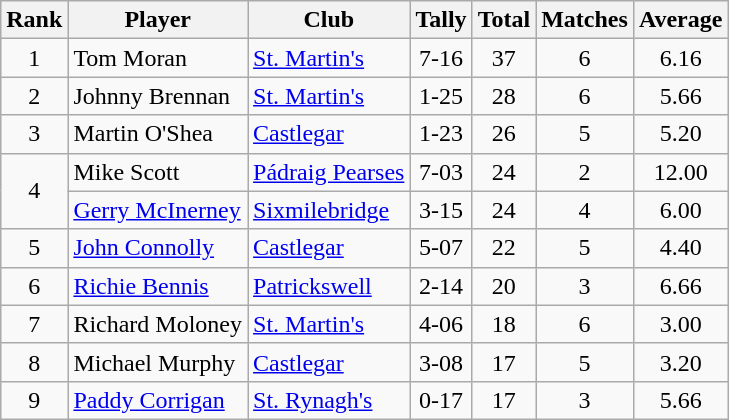<table class="wikitable">
<tr>
<th>Rank</th>
<th>Player</th>
<th>Club</th>
<th>Tally</th>
<th>Total</th>
<th>Matches</th>
<th>Average</th>
</tr>
<tr>
<td rowspan=1 align=center>1</td>
<td>Tom Moran</td>
<td><a href='#'>St. Martin's</a></td>
<td align=center>7-16</td>
<td align=center>37</td>
<td align=center>6</td>
<td align=center>6.16</td>
</tr>
<tr>
<td rowspan=1 align=center>2</td>
<td>Johnny Brennan</td>
<td><a href='#'>St. Martin's</a></td>
<td align=center>1-25</td>
<td align=center>28</td>
<td align=center>6</td>
<td align=center>5.66</td>
</tr>
<tr>
<td rowspan=1 align=center>3</td>
<td>Martin O'Shea</td>
<td><a href='#'>Castlegar</a></td>
<td align=center>1-23</td>
<td align=center>26</td>
<td align=center>5</td>
<td align=center>5.20</td>
</tr>
<tr>
<td rowspan=2 align=center>4</td>
<td>Mike Scott</td>
<td><a href='#'>Pádraig Pearses</a></td>
<td align=center>7-03</td>
<td align=center>24</td>
<td align=center>2</td>
<td align=center>12.00</td>
</tr>
<tr>
<td><a href='#'>Gerry McInerney</a></td>
<td><a href='#'>Sixmilebridge</a></td>
<td align=center>3-15</td>
<td align=center>24</td>
<td align=center>4</td>
<td align=center>6.00</td>
</tr>
<tr>
<td rowspan=1 align=center>5</td>
<td><a href='#'>John Connolly</a></td>
<td><a href='#'>Castlegar</a></td>
<td align=center>5-07</td>
<td align=center>22</td>
<td align=center>5</td>
<td align=center>4.40</td>
</tr>
<tr>
<td rowspan=1 align=center>6</td>
<td><a href='#'>Richie Bennis</a></td>
<td><a href='#'>Patrickswell</a></td>
<td align=center>2-14</td>
<td align=center>20</td>
<td align=center>3</td>
<td align=center>6.66</td>
</tr>
<tr>
<td rowspan=1 align=center>7</td>
<td>Richard Moloney</td>
<td><a href='#'>St. Martin's</a></td>
<td align=center>4-06</td>
<td align=center>18</td>
<td align=center>6</td>
<td align=center>3.00</td>
</tr>
<tr>
<td rowspan=1 align=center>8</td>
<td>Michael Murphy</td>
<td><a href='#'>Castlegar</a></td>
<td align=center>3-08</td>
<td align=center>17</td>
<td align=center>5</td>
<td align=center>3.20</td>
</tr>
<tr>
<td rowspan=1 align=center>9</td>
<td><a href='#'>Paddy Corrigan</a></td>
<td><a href='#'>St. Rynagh's</a></td>
<td align=center>0-17</td>
<td align=center>17</td>
<td align=center>3</td>
<td align=center>5.66</td>
</tr>
</table>
